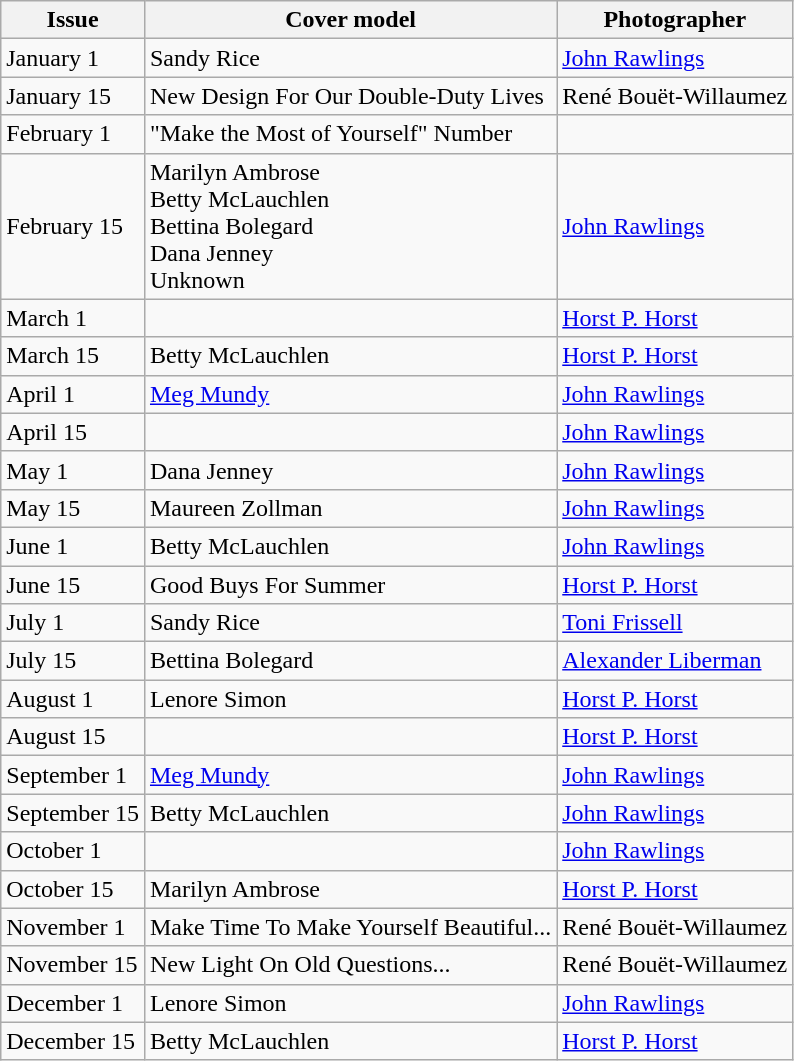<table class="sortable wikitable">
<tr>
<th>Issue</th>
<th>Cover model</th>
<th>Photographer</th>
</tr>
<tr>
<td>January 1</td>
<td>Sandy Rice</td>
<td><a href='#'>John Rawlings</a></td>
</tr>
<tr>
<td>January 15</td>
<td>New Design For Our Double-Duty Lives</td>
<td>René Bouët-Willaumez</td>
</tr>
<tr>
<td>February 1</td>
<td>"Make the Most of Yourself" Number</td>
<td></td>
</tr>
<tr>
<td>February 15</td>
<td>Marilyn Ambrose <br> Betty McLauchlen <br> Bettina Bolegard <br> Dana Jenney <br> Unknown</td>
<td><a href='#'>John Rawlings</a></td>
</tr>
<tr>
<td>March 1</td>
<td></td>
<td><a href='#'>Horst P. Horst</a></td>
</tr>
<tr>
<td>March 15</td>
<td>Betty McLauchlen</td>
<td><a href='#'>Horst P. Horst</a></td>
</tr>
<tr>
<td>April 1</td>
<td><a href='#'>Meg Mundy</a></td>
<td><a href='#'>John Rawlings</a></td>
</tr>
<tr>
<td>April 15</td>
<td></td>
<td><a href='#'>John Rawlings</a></td>
</tr>
<tr>
<td>May 1</td>
<td>Dana Jenney</td>
<td><a href='#'>John Rawlings</a></td>
</tr>
<tr>
<td>May 15</td>
<td>Maureen Zollman</td>
<td><a href='#'>John Rawlings</a></td>
</tr>
<tr>
<td>June 1</td>
<td>Betty McLauchlen</td>
<td><a href='#'>John Rawlings</a></td>
</tr>
<tr>
<td>June 15</td>
<td>Good Buys For Summer</td>
<td><a href='#'>Horst P. Horst</a></td>
</tr>
<tr>
<td>July 1</td>
<td>Sandy Rice</td>
<td><a href='#'>Toni Frissell</a></td>
</tr>
<tr>
<td>July 15</td>
<td>Bettina Bolegard</td>
<td><a href='#'>Alexander Liberman</a></td>
</tr>
<tr>
<td>August 1</td>
<td>Lenore Simon</td>
<td><a href='#'>Horst P. Horst</a></td>
</tr>
<tr>
<td>August 15</td>
<td></td>
<td><a href='#'>Horst P. Horst</a></td>
</tr>
<tr>
<td>September 1</td>
<td><a href='#'>Meg Mundy</a></td>
<td><a href='#'>John Rawlings</a></td>
</tr>
<tr>
<td>September 15</td>
<td>Betty McLauchlen</td>
<td><a href='#'>John Rawlings</a></td>
</tr>
<tr>
<td>October 1</td>
<td></td>
<td><a href='#'>John Rawlings</a></td>
</tr>
<tr>
<td>October 15</td>
<td>Marilyn Ambrose</td>
<td><a href='#'>Horst P. Horst</a></td>
</tr>
<tr>
<td>November 1</td>
<td>Make Time To Make Yourself Beautiful...</td>
<td>René Bouët-Willaumez</td>
</tr>
<tr>
<td>November 15</td>
<td>New Light On Old Questions...</td>
<td>René Bouët-Willaumez</td>
</tr>
<tr>
<td>December 1</td>
<td>Lenore Simon</td>
<td><a href='#'>John Rawlings</a></td>
</tr>
<tr>
<td>December 15</td>
<td>Betty McLauchlen</td>
<td><a href='#'>Horst P. Horst</a></td>
</tr>
</table>
